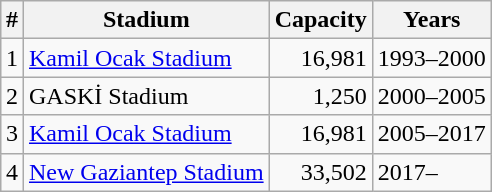<table class="wikitable" style="text-align:left;margin-left:1em;float:right">
<tr>
<th>#</th>
<th>Stadium</th>
<th>Capacity</th>
<th>Years</th>
</tr>
<tr>
<td>1</td>
<td align="left"><a href='#'>Kamil Ocak Stadium</a></td>
<td align=right>16,981</td>
<td>1993–2000</td>
</tr>
<tr>
<td>2</td>
<td align="left">GASKİ Stadium</td>
<td align=right>1,250</td>
<td>2000–2005</td>
</tr>
<tr>
<td>3</td>
<td align="left"><a href='#'>Kamil Ocak Stadium</a></td>
<td align=right>16,981</td>
<td>2005–2017</td>
</tr>
<tr>
<td>4</td>
<td align="left"><a href='#'>New Gaziantep Stadium</a></td>
<td align=right>33,502</td>
<td>2017–</td>
</tr>
</table>
